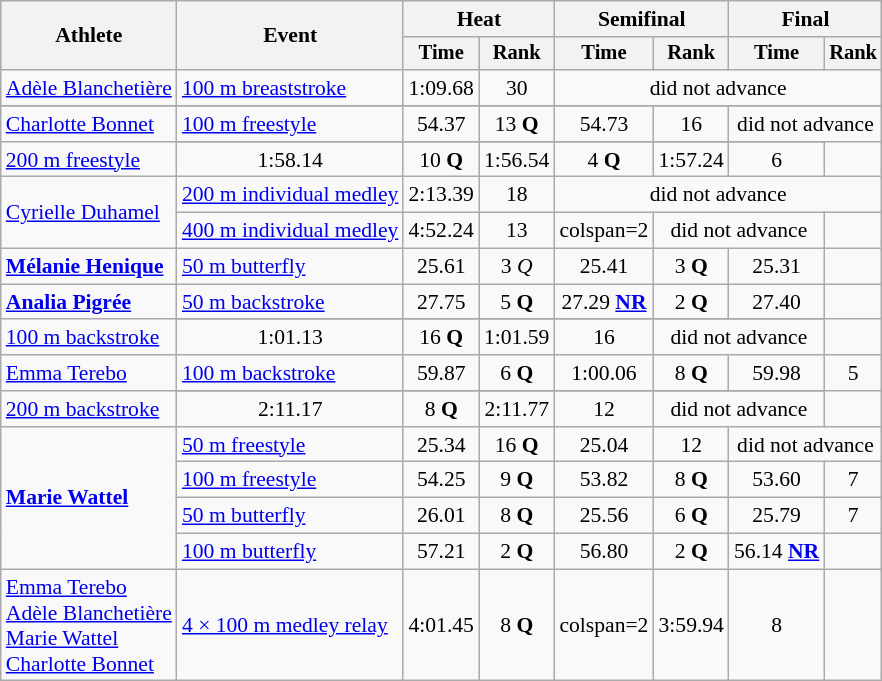<table class=wikitable style="font-size:90%">
<tr>
<th rowspan="2">Athlete</th>
<th rowspan="2">Event</th>
<th colspan="2">Heat</th>
<th colspan="2">Semifinal</th>
<th colspan="2">Final</th>
</tr>
<tr style="font-size:95%">
<th>Time</th>
<th>Rank</th>
<th>Time</th>
<th>Rank</th>
<th>Time</th>
<th>Rank</th>
</tr>
<tr style="text-align:center">
<td style="text-align:left"><a href='#'>Adèle Blanchetière</a></td>
<td style="text-align:left"><a href='#'>100 m breaststroke</a></td>
<td>1:09.68</td>
<td>30</td>
<td colspan=4>did not advance</td>
</tr>
<tr>
</tr>
<tr style="text-align:center">
<td style="text-align:left" rowspan=2><a href='#'>Charlotte Bonnet</a></td>
<td style="text-align:left"><a href='#'>100 m freestyle</a></td>
<td>54.37</td>
<td>13 <strong>Q</strong></td>
<td>54.73</td>
<td>16</td>
<td colspan=2>did not advance</td>
</tr>
<tr>
</tr>
<tr style="text-align:center">
<td style="text-align:left"><a href='#'>200 m freestyle</a></td>
<td>1:58.14</td>
<td>10 <strong>Q</strong></td>
<td>1:56.54</td>
<td>4 <strong>Q</strong></td>
<td>1:57.24</td>
<td>6</td>
</tr>
<tr style="text-align:center">
<td style="text-align:left" rowspan=2><a href='#'>Cyrielle Duhamel</a></td>
<td style="text-align:left"><a href='#'>200 m individual medley</a></td>
<td>2:13.39</td>
<td>18</td>
<td colspan=4>did not advance</td>
</tr>
<tr style="text-align:center">
<td style="text-align:left"><a href='#'>400 m individual medley</a></td>
<td>4:52.24</td>
<td>13</td>
<td>colspan=2 </td>
<td colspan=2>did not advance</td>
</tr>
<tr style="text-align:center">
<td style="text-align:left"><strong><a href='#'>Mélanie Henique</a></strong></td>
<td style="text-align:left"><a href='#'>50 m butterfly</a></td>
<td>25.61</td>
<td>3 <em>Q</em></td>
<td>25.41</td>
<td>3 <strong>Q</strong></td>
<td>25.31</td>
<td></td>
</tr>
<tr style="text-align:center">
<td style="text-align:left" rowspan=2><strong><a href='#'>Analia Pigrée</a></strong></td>
<td style="text-align:left"><a href='#'>50 m backstroke</a></td>
<td>27.75</td>
<td>5 <strong>Q</strong></td>
<td>27.29 <strong><a href='#'>NR</a></strong></td>
<td>2 <strong>Q</strong></td>
<td>27.40</td>
<td></td>
</tr>
<tr>
</tr>
<tr style="text-align:center">
<td style="text-align:left"><a href='#'>100 m backstroke</a></td>
<td>1:01.13</td>
<td>16 <strong>Q</strong></td>
<td>1:01.59</td>
<td>16</td>
<td colspan=2>did not advance</td>
</tr>
<tr style="text-align:center">
<td style="text-align:left" rowspan=2><a href='#'>Emma Terebo</a></td>
<td style="text-align:left"><a href='#'>100 m backstroke</a></td>
<td>59.87</td>
<td>6 <strong>Q</strong></td>
<td>1:00.06</td>
<td>8 <strong>Q</strong></td>
<td>59.98</td>
<td>5</td>
</tr>
<tr>
</tr>
<tr style="text-align:center">
<td style="text-align:left"><a href='#'>200 m backstroke</a></td>
<td>2:11.17</td>
<td>8 <strong>Q</strong></td>
<td>2:11.77</td>
<td>12</td>
<td colspan=2>did not advance</td>
</tr>
<tr style="text-align:center">
<td style="text-align:left" rowspan=4><strong><a href='#'>Marie Wattel</a></strong></td>
<td style="text-align:left"><a href='#'>50 m freestyle</a></td>
<td>25.34</td>
<td>16 <strong>Q</strong></td>
<td>25.04</td>
<td>12</td>
<td colspan=2>did not advance</td>
</tr>
<tr style="text-align:center">
<td style="text-align:left"><a href='#'>100 m freestyle</a></td>
<td>54.25</td>
<td>9 <strong>Q</strong></td>
<td>53.82</td>
<td>8 <strong>Q</strong></td>
<td>53.60</td>
<td>7</td>
</tr>
<tr style="text-align:center">
<td style="text-align:left"><a href='#'>50 m butterfly</a></td>
<td>26.01</td>
<td>8 <strong>Q</strong></td>
<td>25.56</td>
<td>6 <strong>Q</strong></td>
<td>25.79</td>
<td>7</td>
</tr>
<tr style="text-align:center">
<td style="text-align:left"><a href='#'>100 m butterfly</a></td>
<td>57.21</td>
<td>2 <strong>Q</strong></td>
<td>56.80</td>
<td>2 <strong>Q</strong></td>
<td>56.14 <strong><a href='#'>NR</a></strong></td>
<td></td>
</tr>
<tr style="text-align:center">
<td style="text-align:left"><a href='#'>Emma Terebo</a><br><a href='#'>Adèle Blanchetière</a> <br><a href='#'>Marie Wattel</a> <br><a href='#'>Charlotte Bonnet</a></td>
<td style="text-align:left"><a href='#'>4 × 100 m medley relay</a></td>
<td>4:01.45</td>
<td>8 <strong>Q</strong></td>
<td>colspan=2 </td>
<td>3:59.94</td>
<td>8</td>
</tr>
</table>
